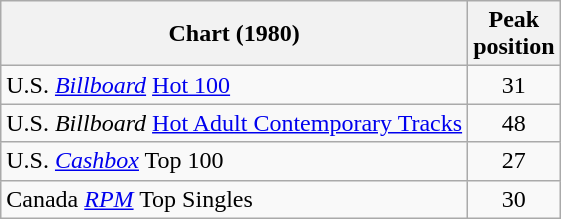<table class="wikitable sortable">
<tr>
<th>Chart (1980)</th>
<th>Peak<br>position</th>
</tr>
<tr>
<td align="left">U.S. <em><a href='#'>Billboard</a></em> <a href='#'>Hot 100</a></td>
<td style="text-align:center;">31</td>
</tr>
<tr>
<td align="left">U.S. <em>Billboard</em> <a href='#'>Hot Adult Contemporary Tracks</a></td>
<td style="text-align:center;">48</td>
</tr>
<tr>
<td align="left">U.S. <em><a href='#'>Cashbox</a></em> Top 100</td>
<td style="text-align:center;">27</td>
</tr>
<tr>
<td align="left">Canada <a href='#'><em>RPM</em></a> Top Singles</td>
<td style="text-align:center;">30</td>
</tr>
</table>
